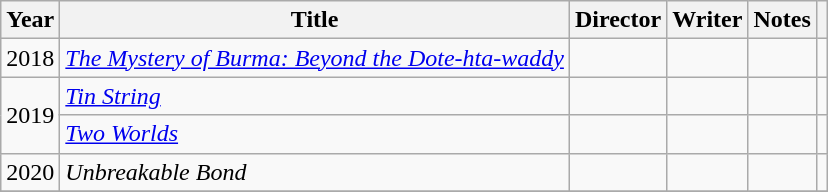<table class="wikitable">
<tr>
<th>Year</th>
<th>Title</th>
<th>Director</th>
<th>Writer</th>
<th>Notes</th>
<th></th>
</tr>
<tr>
<td>2018</td>
<td><em><a href='#'>The Mystery of Burma: Beyond the Dote-hta-waddy</a></em></td>
<td></td>
<td></td>
<td></td>
<td style="text-align:center;"></td>
</tr>
<tr>
<td rowspan="2">2019</td>
<td><em><a href='#'>Tin String</a></em></td>
<td></td>
<td></td>
<td></td>
<td style="text-align:center;"></td>
</tr>
<tr>
<td><em><a href='#'>Two Worlds</a></em></td>
<td></td>
<td></td>
<td></td>
<td style="text-align:center;"></td>
</tr>
<tr>
<td>2020</td>
<td><em>Unbreakable Bond </em></td>
<td></td>
<td></td>
<td></td>
<td style="text-align:center;"></td>
</tr>
<tr>
</tr>
</table>
